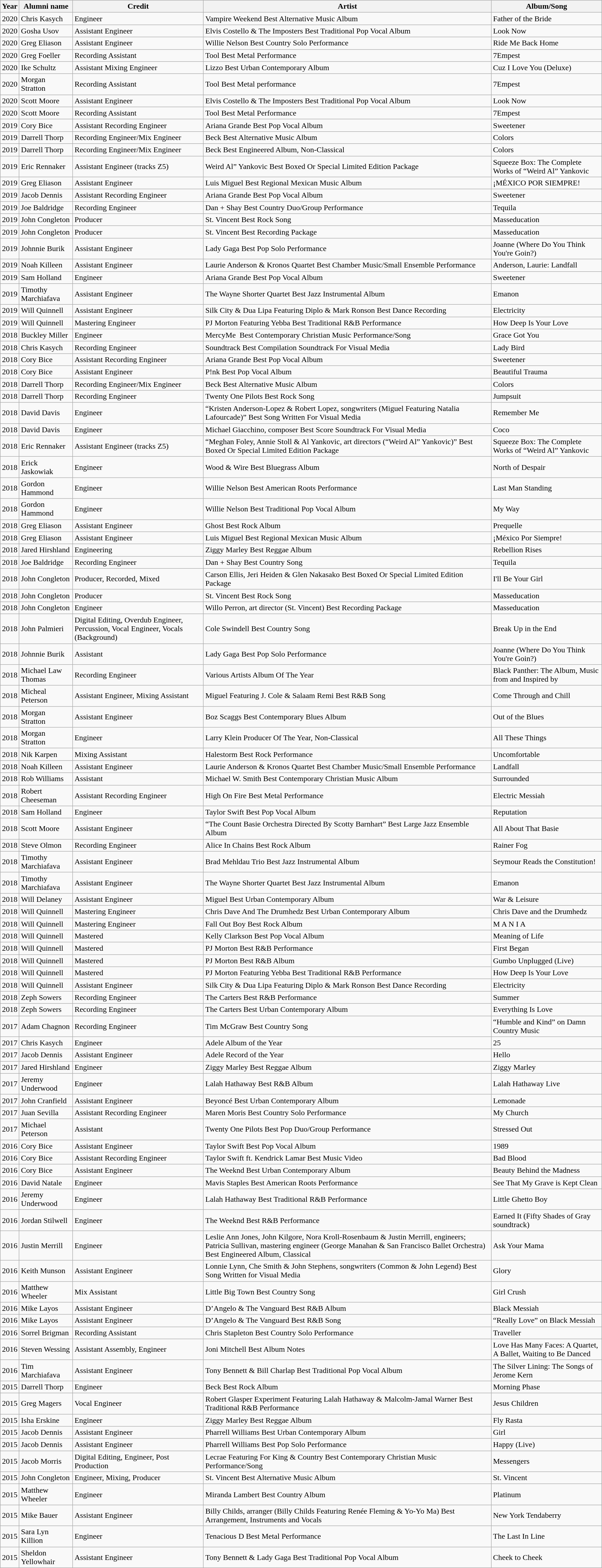<table class="wikitable">
<tr>
<th>Year</th>
<th>Alumni name</th>
<th>Credit</th>
<th>Artist</th>
<th>Album/Song</th>
</tr>
<tr>
<td>2020</td>
<td>Chris Kasych</td>
<td>Engineer</td>
<td>Vampire Weekend Best Alternative Music Album</td>
<td>Father of the Bride</td>
</tr>
<tr>
<td>2020</td>
<td>Gosha Usov</td>
<td>Assistant Engineer</td>
<td>Elvis Costello & The Imposters Best Traditional Pop Vocal Album</td>
<td>Look Now</td>
</tr>
<tr>
<td>2020</td>
<td>Greg Eliason</td>
<td>Assistant Engineer</td>
<td>Willie Nelson Best Country Solo Performance</td>
<td>Ride Me Back Home</td>
</tr>
<tr>
<td>2020</td>
<td>Greg Foeller</td>
<td>Recording Assistant</td>
<td>Tool Best Metal Performance</td>
<td>7Empest</td>
</tr>
<tr>
<td>2020</td>
<td>Ike Schultz</td>
<td>Assistant Mixing Engineer</td>
<td>Lizzo Best Urban Contemporary Album</td>
<td>Cuz I Love You (Deluxe)</td>
</tr>
<tr>
<td>2020</td>
<td>Morgan Stratton</td>
<td>Recording Assistant</td>
<td>Tool Best Metal performance</td>
<td>7Empest</td>
</tr>
<tr>
<td>2020</td>
<td>Scott Moore</td>
<td>Assistant Engineer</td>
<td>Elvis Costello & The Imposters Best Traditional Pop Vocal Album</td>
<td>Look Now</td>
</tr>
<tr>
<td>2020</td>
<td>Scott Moore</td>
<td>Recording Assistant</td>
<td>Tool Best Metal Performance</td>
<td>7Empest</td>
</tr>
<tr>
<td>2019</td>
<td>Cory Bice</td>
<td>Assistant Recording Engineer</td>
<td>Ariana Grande Best Pop Vocal Album</td>
<td>Sweetener</td>
</tr>
<tr>
<td>2019</td>
<td>Darrell Thorp</td>
<td>Recording Engineer/Mix Engineer</td>
<td>Beck Best Alternative Music Album</td>
<td>Colors</td>
</tr>
<tr>
<td>2019</td>
<td>Darrell Thorp</td>
<td>Recording Engineer/Mix Engineer</td>
<td>Beck Best Engineered Album, Non-Classical</td>
<td>Colors</td>
</tr>
<tr>
<td>2019</td>
<td>Eric Rennaker</td>
<td>Assistant Engineer (tracks Z5)</td>
<td>Weird Al” Yankovic Best Boxed Or Special Limited Edition Package</td>
<td>Squeeze Box: The Complete Works of “Weird Al” Yankovic</td>
</tr>
<tr>
<td>2019</td>
<td>Greg Eliason </td>
<td>Assistant Engineer</td>
<td>Luis Miguel Best Regional Mexican Music Album </td>
<td>¡MÉXICO POR SIEMPRE!</td>
</tr>
<tr>
<td>2019</td>
<td>Jacob Dennis</td>
<td>Assistant Recording Engineer</td>
<td>Ariana Grande Best Pop Vocal Album</td>
<td>Sweetener</td>
</tr>
<tr>
<td>2019</td>
<td>Joe Baldridge</td>
<td>Recording Engineer</td>
<td>Dan + Shay Best Country Duo/Group Performance</td>
<td>Tequila</td>
</tr>
<tr>
<td>2019</td>
<td>John Congleton</td>
<td>Producer</td>
<td>St. Vincent Best Rock Song</td>
<td>Masseducation</td>
</tr>
<tr>
<td>2019</td>
<td>John Congleton</td>
<td>Producer</td>
<td>St. Vincent Best Recording Package</td>
<td>Masseducation</td>
</tr>
<tr>
<td>2019</td>
<td>Johnnie Burik</td>
<td>Assistant Engineer </td>
<td>Lady Gaga Best Pop Solo Performance</td>
<td>Joanne (Where Do You Think You're Goin?)</td>
</tr>
<tr>
<td>2019</td>
<td>Noah Killeen </td>
<td>Assistant Engineer </td>
<td>Laurie Anderson & Kronos Quartet Best Chamber Music/Small Ensemble Performance</td>
<td>Anderson, Laurie: Landfall</td>
</tr>
<tr>
<td>2019</td>
<td>Sam Holland </td>
<td>Engineer </td>
<td>Ariana Grande Best Pop Vocal Album</td>
<td>Sweetener</td>
</tr>
<tr>
<td>2019</td>
<td>Timothy Marchiafava</td>
<td>Assistant Engineer</td>
<td>The Wayne Shorter Quartet Best Jazz Instrumental Album</td>
<td>Emanon</td>
</tr>
<tr>
<td>2019</td>
<td>Will Quinnell</td>
<td>Assistant Engineer</td>
<td>Silk City & Dua Lipa Featuring Diplo & Mark Ronson Best Dance Recording</td>
<td>Electricity</td>
</tr>
<tr>
<td>2019</td>
<td>Will Quinnell</td>
<td>Mastering Engineer</td>
<td>PJ Morton Featuring Yebba Best Traditional R&B Performance</td>
<td>How Deep Is Your Love</td>
</tr>
<tr>
<td>2018</td>
<td>Buckley Miller</td>
<td>Engineer</td>
<td>MercyMe  Best Contemporary Christian Music Performance/Song</td>
<td>Grace Got You</td>
</tr>
<tr>
<td>2018</td>
<td>Chris Kasych</td>
<td>Recording Engineer</td>
<td>Soundtrack Best Compilation Soundtrack For Visual Media</td>
<td>Lady Bird</td>
</tr>
<tr>
<td>2018</td>
<td>Cory Bice</td>
<td>Assistant Recording Engineer</td>
<td>Ariana Grande Best Pop Vocal Album</td>
<td>Sweetener</td>
</tr>
<tr>
<td>2018</td>
<td>Cory Bice</td>
<td>Assistant Engineer</td>
<td>P!nk Best Pop Vocal Album</td>
<td>Beautiful Trauma</td>
</tr>
<tr>
<td>2018</td>
<td>Darrell Thorp</td>
<td>Recording Engineer/Mix Engineer</td>
<td>Beck Best Alternative Music Album</td>
<td>Colors</td>
</tr>
<tr>
<td>2018</td>
<td>Darrell Thorp</td>
<td>Recording Engineer</td>
<td>Twenty One Pilots Best Rock Song</td>
<td>Jumpsuit</td>
</tr>
<tr>
<td>2018</td>
<td>David Davis</td>
<td>Engineer</td>
<td>“Kristen Anderson-Lopez & Robert Lopez, songwriters (Miguel Featuring Natalia Lafourcade)” Best Song Written For Visual Media</td>
<td>Remember Me</td>
</tr>
<tr>
<td>2018</td>
<td>David Davis</td>
<td>Engineer</td>
<td>Michael Giacchino, composer Best Score Soundtrack For Visual Media</td>
<td>Coco</td>
</tr>
<tr>
<td>2018</td>
<td>Eric Rennaker</td>
<td>Assistant Engineer (tracks Z5)</td>
<td>“Meghan Foley, Annie Stoll & Al Yankovic, art directors (“Weird Al” Yankovic)” Best Boxed Or Special Limited Edition Package</td>
<td>Squeeze Box: The Complete Works of “Weird Al” Yankovic</td>
</tr>
<tr>
<td>2018</td>
<td>Erick Jaskowiak</td>
<td>Engineer</td>
<td>Wood & Wire Best Bluegrass Album</td>
<td>North of Despair</td>
</tr>
<tr>
<td>2018</td>
<td>Gordon Hammond</td>
<td>Engineer</td>
<td>Willie Nelson Best American Roots Performance</td>
<td>Last Man Standing</td>
</tr>
<tr>
<td>2018</td>
<td>Gordon Hammond</td>
<td>Engineer</td>
<td>Willie Nelson Best Traditional Pop Vocal Album</td>
<td>My Way</td>
</tr>
<tr>
<td>2018</td>
<td>Greg Eliason</td>
<td>Assistant Engineer</td>
<td>Ghost Best Rock Album</td>
<td>Prequelle</td>
</tr>
<tr>
<td>2018</td>
<td>Greg Eliason</td>
<td>Assistant Engineer</td>
<td>Luis Miguel Best Regional Mexican Music Album</td>
<td>¡México Por Siempre!</td>
</tr>
<tr>
<td>2018</td>
<td>Jared Hirshland</td>
<td>Engineering</td>
<td>Ziggy Marley Best Reggae Album</td>
<td>Rebellion Rises</td>
</tr>
<tr>
<td>2018</td>
<td>Joe Baldridge</td>
<td>Recording Engineer</td>
<td>Dan + Shay Best Country Song</td>
<td>Tequila</td>
</tr>
<tr>
<td>2018</td>
<td>John Congleton</td>
<td>Producer, Recorded, Mixed</td>
<td>Carson Ellis, Jeri Heiden & Glen Nakasako Best Boxed Or Special Limited Edition Package</td>
<td>I'll Be Your Girl</td>
</tr>
<tr>
<td>2018</td>
<td>John Congleton</td>
<td>Producer</td>
<td>St. Vincent Best Rock Song</td>
<td>Masseducation</td>
</tr>
<tr>
<td>2018</td>
<td>John Congleton</td>
<td>Engineer</td>
<td>Willo Perron, art director (St. Vincent) Best Recording Package</td>
<td>Masseducation</td>
</tr>
<tr>
<td>2018</td>
<td>John Palmieri</td>
<td>Digital Editing, Overdub Engineer, Percussion, Vocal Engineer, Vocals (Background)</td>
<td>Cole Swindell Best Country Song</td>
<td>Break Up in the End</td>
</tr>
<tr>
<td>2018</td>
<td>Johnnie Burik</td>
<td>Assistant</td>
<td>Lady Gaga Best Pop Solo Performance</td>
<td>Joanne (Where Do You Think You're Goin?)</td>
</tr>
<tr>
<td>2018</td>
<td>Michael Law Thomas</td>
<td>Recording Engineer</td>
<td>Various Artists Album Of The Year</td>
<td>Black Panther: The Album, Music from and Inspired by</td>
</tr>
<tr>
<td>2018</td>
<td>Micheal Peterson</td>
<td>Assistant Engineer, Mixing Assistant</td>
<td>Miguel Featuring J. Cole & Salaam Remi Best R&B Song</td>
<td>Come Through and Chill</td>
</tr>
<tr>
<td>2018</td>
<td>Morgan Stratton</td>
<td>Assistant Engineer</td>
<td>Boz Scaggs Best Contemporary Blues Album</td>
<td>Out of the Blues</td>
</tr>
<tr>
<td>2018</td>
<td>Morgan Stratton</td>
<td>Engineer</td>
<td>Larry Klein Producer Of The Year, Non-Classical</td>
<td>All These Things</td>
</tr>
<tr>
<td>2018</td>
<td>Nik Karpen</td>
<td>Mixing Assistant</td>
<td>Halestorm Best Rock Performance</td>
<td>Uncomfortable</td>
</tr>
<tr>
<td>2018</td>
<td>Noah Killeen</td>
<td>Assistant Engineer</td>
<td>Laurie Anderson & Kronos Quartet Best Chamber Music/Small Ensemble Performance</td>
<td>Landfall</td>
</tr>
<tr>
<td>2018</td>
<td>Rob Williams</td>
<td>Assistant</td>
<td>Michael W. Smith Best Contemporary Christian Music Album</td>
<td>Surrounded</td>
</tr>
<tr>
<td>2018</td>
<td>Robert Cheeseman</td>
<td>Assistant Recording Engineer</td>
<td>High On Fire Best Metal Performance</td>
<td>Electric Messiah</td>
</tr>
<tr>
<td>2018</td>
<td>Sam Holland</td>
<td>Engineer</td>
<td>Taylor Swift Best Pop Vocal Album</td>
<td>Reputation</td>
</tr>
<tr>
<td>2018</td>
<td>Scott Moore</td>
<td>Assistant Engineer</td>
<td>“The Count Basie Orchestra Directed By Scotty Barnhart” Best Large Jazz Ensemble Album</td>
<td>All About That Basie</td>
</tr>
<tr>
<td>2018</td>
<td>Steve Olmon</td>
<td>Recording Engineer</td>
<td>Alice In Chains Best Rock Album</td>
<td>Rainer Fog</td>
</tr>
<tr>
<td>2018</td>
<td>Timothy Marchiafava</td>
<td>Assistant Engineer</td>
<td>Brad Mehldau Trio Best Jazz Instrumental Album</td>
<td>Seymour Reads the Constitution!</td>
</tr>
<tr>
<td>2018</td>
<td>Timothy Marchiafava</td>
<td>Assistant Engineer</td>
<td>The Wayne Shorter Quartet Best Jazz Instrumental Album</td>
<td>Emanon</td>
</tr>
<tr>
<td>2018</td>
<td>Will Delaney</td>
<td>Assistant Engineer</td>
<td>Miguel Best Urban Contemporary Album</td>
<td>War & Leisure</td>
</tr>
<tr>
<td>2018</td>
<td>Will Quinnell</td>
<td>Mastering Engineer</td>
<td>Chris Dave And The Drumhedz Best Urban Contemporary Album</td>
<td>Chris Dave and the Drumhedz</td>
</tr>
<tr>
<td>2018</td>
<td>Will Quinnell</td>
<td>Mastering Engineer</td>
<td>Fall Out Boy Best Rock Album</td>
<td>M A N I A</td>
</tr>
<tr>
<td>2018</td>
<td>Will Quinnell</td>
<td>Mastered</td>
<td>Kelly Clarkson Best Pop Vocal Album</td>
<td>Meaning of Life</td>
</tr>
<tr>
<td>2018</td>
<td>Will Quinnell</td>
<td>Mastered</td>
<td>PJ Morton Best R&B Performance</td>
<td>First Began</td>
</tr>
<tr>
<td>2018</td>
<td>Will Quinnell</td>
<td>Mastered</td>
<td>PJ Morton Best R&B Album</td>
<td>Gumbo Unplugged (Live)</td>
</tr>
<tr>
<td>2018</td>
<td>Will Quinnell</td>
<td>Mastered</td>
<td>PJ Morton Featuring Yebba Best Traditional R&B Performance</td>
<td>How Deep Is Your Love</td>
</tr>
<tr>
<td>2018</td>
<td>Will Quinnell</td>
<td>Assistant Engineer</td>
<td>Silk City & Dua Lipa Featuring Diplo & Mark Ronson Best Dance Recording</td>
<td>Electricity</td>
</tr>
<tr>
<td>2018</td>
<td>Zeph Sowers</td>
<td>Recording Engineer</td>
<td>The Carters Best R&B Performance</td>
<td>Summer</td>
</tr>
<tr>
<td>2018</td>
<td>Zeph Sowers</td>
<td>Recording Engineer</td>
<td>The Carters Best Urban Contemporary Album</td>
<td>Everything Is Love</td>
</tr>
<tr>
<td>2017</td>
<td>Adam Chagnon</td>
<td>Recording Engineer</td>
<td>Tim McGraw Best Country Song</td>
<td>“Humble and Kind” on Damn Country Music</td>
</tr>
<tr>
<td>2017</td>
<td>Chris Kasych</td>
<td>Engineer</td>
<td>Adele Album of the Year</td>
<td>25</td>
</tr>
<tr>
<td>2017</td>
<td>Jacob Dennis</td>
<td>Assistant Engineer</td>
<td>Adele Record of the Year</td>
<td>Hello</td>
</tr>
<tr>
<td>2017</td>
<td>Jared Hirshland</td>
<td>Engineer</td>
<td>Ziggy Marley Best Reggae Album</td>
<td>Ziggy Marley</td>
</tr>
<tr>
<td>2017</td>
<td>Jeremy Underwood</td>
<td>Engineer</td>
<td>Lalah Hathaway Best R&B Album</td>
<td>Lalah Hathaway Live</td>
</tr>
<tr>
<td>2017</td>
<td>John Cranfield</td>
<td>Assistant Engineer</td>
<td>Beyoncé Best Urban Contemporary Album</td>
<td>Lemonade</td>
</tr>
<tr>
<td>2017</td>
<td>Juan Sevilla</td>
<td>Assistant Recording Engineer</td>
<td>Maren Moris Best Country Solo Performance</td>
<td>My Church</td>
</tr>
<tr>
<td>2017</td>
<td>Michael Peterson</td>
<td>Assistant</td>
<td>Twenty One Pilots Best Pop Duo/Group Performance</td>
<td>Stressed Out</td>
</tr>
<tr>
<td>2016</td>
<td>Cory Bice</td>
<td>Assistant Engineer</td>
<td>Taylor Swift Best Pop Vocal Album</td>
<td>1989</td>
</tr>
<tr>
<td>2016</td>
<td>Cory Bice</td>
<td>Assistant Recording Engineer</td>
<td>Taylor Swift ft. Kendrick Lamar Best Music Video</td>
<td>Bad Blood</td>
</tr>
<tr>
<td>2016</td>
<td>Cory Bice</td>
<td>Assistant Engineer</td>
<td>The Weeknd Best Urban Contemporary Album</td>
<td>Beauty Behind the Madness</td>
</tr>
<tr>
<td>2016</td>
<td>David Natale</td>
<td>Engineer</td>
<td>Mavis Staples Best American Roots Performance</td>
<td>See That My Grave is Kept Clean</td>
</tr>
<tr>
<td>2016</td>
<td>Jeremy Underwood</td>
<td>Engineer</td>
<td>Lalah Hathaway Best Traditional R&B Performance</td>
<td>Little Ghetto Boy</td>
</tr>
<tr>
<td>2016</td>
<td>Jordan Stilwell</td>
<td>Engineer</td>
<td>The Weeknd Best R&B Performance</td>
<td>Earned It (Fifty Shades of Gray soundtrack)</td>
</tr>
<tr>
<td>2016</td>
<td>Justin Merrill</td>
<td>Engineer</td>
<td>Leslie Ann Jones, John Kilgore, Nora Kroll-Rosenbaum & Justin Merrill, engineers; Patricia Sullivan, mastering engineer (George Manahan & San Francisco Ballet Orchestra) Best Engineered Album, Classical</td>
<td>Ask Your Mama</td>
</tr>
<tr>
<td>2016</td>
<td>Keith Munson</td>
<td>Assistant Engineer</td>
<td>Lonnie Lynn, Che Smith & John Stephens, songwriters (Common & John Legend) Best Song Written for Visual Media</td>
<td>Glory</td>
</tr>
<tr>
<td>2016</td>
<td>Matthew Wheeler</td>
<td>Mix Assistant</td>
<td>Little Big Town Best Country Song</td>
<td>Girl Crush</td>
</tr>
<tr>
<td>2016</td>
<td>Mike Layos</td>
<td>Assistant Engineer</td>
<td>D’Angelo & The Vanguard Best R&B Album</td>
<td>Black Messiah</td>
</tr>
<tr>
<td>2016</td>
<td>Mike Layos</td>
<td>Assistant Engineer</td>
<td>D’Angelo & The Vanguard Best R&B Song</td>
<td>“Really Love” on Black Messiah</td>
</tr>
<tr>
<td>2016</td>
<td>Sorrel Brigman</td>
<td>Recording Assistant</td>
<td>Chris Stapleton Best Country Solo Performance</td>
<td>Traveller</td>
</tr>
<tr>
<td>2016</td>
<td>Steven Wessing</td>
<td>Assistant Assembly, Engineer</td>
<td>Joni Mitchell Best Album Notes</td>
<td>Love Has Many Faces: A Quartet, A Ballet, Waiting to Be Danced</td>
</tr>
<tr>
<td>2016</td>
<td>Tim Marchiafava</td>
<td>Assistant Engineer</td>
<td>Tony Bennett & Bill Charlap Best Traditional Pop Vocal Album</td>
<td>The Silver Lining: The Songs of Jerome Kern</td>
</tr>
<tr>
<td>2015</td>
<td>Darrell Thorp</td>
<td>Engineer</td>
<td>Beck Best Rock Album</td>
<td>Morning Phase</td>
</tr>
<tr>
<td>2015</td>
<td>Greg Magers</td>
<td>Vocal Engineer</td>
<td>Robert Glasper Experiment Featuring Lalah Hathaway & Malcolm-Jamal Warner Best Traditional R&B Performance</td>
<td>Jesus Children</td>
</tr>
<tr>
<td>2015</td>
<td>Isha Erskine</td>
<td>Engineer</td>
<td>Ziggy Marley Best Reggae Album</td>
<td>Fly Rasta</td>
</tr>
<tr>
<td>2015</td>
<td>Jacob Dennis</td>
<td>Assistant Engineer</td>
<td>Pharrell Williams Best Urban Contemporary Album</td>
<td>Girl</td>
</tr>
<tr>
<td>2015</td>
<td>Jacob Dennis</td>
<td>Assistant Engineer</td>
<td>Pharrell Williams Best Pop Solo Performance</td>
<td>Happy (Live)</td>
</tr>
<tr>
<td>2015</td>
<td>Jacob Morris</td>
<td>Digital Editing, Engineer, Post Production</td>
<td>Lecrae Featuring For King & Country Best Contemporary Christian Music Performance/Song</td>
<td>Messengers</td>
</tr>
<tr>
<td>2015</td>
<td>John Congleton</td>
<td>Engineer, Mixing, Producer</td>
<td>St. Vincent Best Alternative Music Album</td>
<td>St. Vincent</td>
</tr>
<tr>
<td>2015</td>
<td>Matthew Wheeler</td>
<td>Engineer</td>
<td>Miranda Lambert Best Country Album</td>
<td>Platinum</td>
</tr>
<tr>
<td>2015</td>
<td>Mike Bauer</td>
<td>Assistant Engineer</td>
<td>Billy Childs, arranger (Billy Childs Featuring Renée Fleming & Yo-Yo Ma) Best Arrangement, Instruments and Vocals</td>
<td>New York Tendaberry</td>
</tr>
<tr>
<td>2015</td>
<td>Sara Lyn Killion</td>
<td>Engineer</td>
<td>Tenacious D Best Metal Performance</td>
<td>The Last In Line</td>
</tr>
<tr>
<td>2015</td>
<td>Sheldon Yellowhair</td>
<td>Assistant Engineer</td>
<td>Tony Bennett & Lady Gaga Best Traditional Pop Vocal Album</td>
<td>Cheek to Cheek</td>
</tr>
</table>
